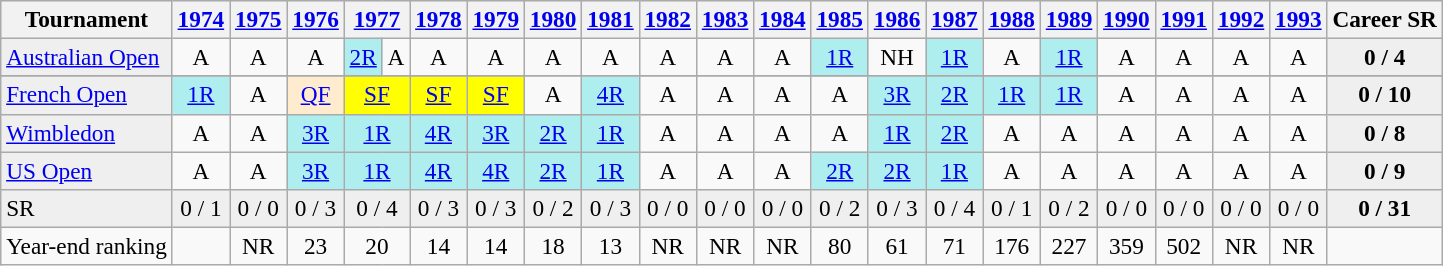<table class="wikitable" style=font-size:97%>
<tr bgcolor="#efefef">
<th>Tournament</th>
<th><a href='#'>1974</a></th>
<th><a href='#'>1975</a></th>
<th><a href='#'>1976</a></th>
<th colspan="2"><a href='#'>1977</a></th>
<th><a href='#'>1978</a></th>
<th><a href='#'>1979</a></th>
<th><a href='#'>1980</a></th>
<th><a href='#'>1981</a></th>
<th><a href='#'>1982</a></th>
<th><a href='#'>1983</a></th>
<th><a href='#'>1984</a></th>
<th><a href='#'>1985</a></th>
<th><a href='#'>1986</a></th>
<th><a href='#'>1987</a></th>
<th><a href='#'>1988</a></th>
<th><a href='#'>1989</a></th>
<th><a href='#'>1990</a></th>
<th><a href='#'>1991</a></th>
<th><a href='#'>1992</a></th>
<th><a href='#'>1993</a></th>
<th>Career SR</th>
</tr>
<tr>
<td style="background:#EFEFEF;"><a href='#'>Australian Open</a></td>
<td align="center">A</td>
<td align="center">A</td>
<td align="center">A</td>
<td align="center" style="background:#afeeee;"><a href='#'>2R</a></td>
<td align="center">A</td>
<td align="center">A</td>
<td align="center">A</td>
<td align="center">A</td>
<td align="center">A</td>
<td align="center">A</td>
<td align="center">A</td>
<td align="center">A</td>
<td align="center" style="background:#afeeee;"><a href='#'>1R</a></td>
<td align="center">NH</td>
<td align="center" style="background:#afeeee;"><a href='#'>1R</a></td>
<td align="center">A</td>
<td align="center" style="background:#afeeee;"><a href='#'>1R</a></td>
<td align="center">A</td>
<td align="center">A</td>
<td align="center">A</td>
<td align="center">A</td>
<td align="center" style="background:#EFEFEF;"><strong>0 / 4</strong></td>
</tr>
<tr>
</tr>
<tr>
<td style="background:#EFEFEF;"><a href='#'>French Open</a></td>
<td align="center" style="background:#afeeee;"><a href='#'>1R</a></td>
<td align="center">A</td>
<td align="center" style="background:#ffebcd;"><a href='#'>QF</a></td>
<td colspan="2" align="center" style="background:yellow;"><a href='#'>SF</a></td>
<td align="center" style="background:yellow;"><a href='#'>SF</a></td>
<td align="center" style="background:yellow;"><a href='#'>SF</a></td>
<td align="center">A</td>
<td align="center" style="background:#afeeee;"><a href='#'>4R</a></td>
<td align="center">A</td>
<td align="center">A</td>
<td align="center">A</td>
<td align="center">A</td>
<td align="center" style="background:#afeeee;"><a href='#'>3R</a></td>
<td align="center" style="background:#afeeee;"><a href='#'>2R</a></td>
<td align="center" style="background:#afeeee;"><a href='#'>1R</a></td>
<td align="center" style="background:#afeeee;"><a href='#'>1R</a></td>
<td align="center">A</td>
<td align="center">A</td>
<td align="center">A</td>
<td align="center">A</td>
<td align="center" style="background:#EFEFEF;"><strong>0 / 10</strong></td>
</tr>
<tr>
<td style="background:#EFEFEF;"><a href='#'>Wimbledon</a></td>
<td align="center">A</td>
<td align="center">A</td>
<td align="center" style="background:#afeeee;"><a href='#'>3R</a></td>
<td colspan="2" align="center" style="background:#afeeee;"><a href='#'>1R</a></td>
<td align="center" style="background:#afeeee;"><a href='#'>4R</a></td>
<td align="center" style="background:#afeeee;"><a href='#'>3R</a></td>
<td align="center" style="background:#afeeee;"><a href='#'>2R</a></td>
<td align="center" style="background:#afeeee;"><a href='#'>1R</a></td>
<td align="center">A</td>
<td align="center">A</td>
<td align="center">A</td>
<td align="center">A</td>
<td align="center" style="background:#afeeee;"><a href='#'>1R</a></td>
<td align="center" style="background:#afeeee;"><a href='#'>2R</a></td>
<td align="center">A</td>
<td align="center">A</td>
<td align="center">A</td>
<td align="center">A</td>
<td align="center">A</td>
<td align="center">A</td>
<td align="center" style="background:#EFEFEF;"><strong>0 / 8</strong></td>
</tr>
<tr>
<td style="background:#EFEFEF;"><a href='#'>US Open</a></td>
<td align="center">A</td>
<td align="center">A</td>
<td align="center" style="background:#afeeee;"><a href='#'>3R</a></td>
<td colspan="2" align="center" style="background:#afeeee;"><a href='#'>1R</a></td>
<td align="center" style="background:#afeeee;"><a href='#'>4R</a></td>
<td align="center" style="background:#afeeee;"><a href='#'>4R</a></td>
<td align="center" style="background:#afeeee;"><a href='#'>2R</a></td>
<td align="center" style="background:#afeeee;"><a href='#'>1R</a></td>
<td align="center">A</td>
<td align="center">A</td>
<td align="center">A</td>
<td align="center" style="background:#afeeee;"><a href='#'>2R</a></td>
<td align="center" style="background:#afeeee;"><a href='#'>2R</a></td>
<td align="center" style="background:#afeeee;"><a href='#'>1R</a></td>
<td align="center">A</td>
<td align="center">A</td>
<td align="center">A</td>
<td align="center">A</td>
<td align="center">A</td>
<td align="center">A</td>
<td align="center" style="background:#EFEFEF;"><strong>0 / 9</strong></td>
</tr>
<tr>
<td style="background:#EFEFEF;">SR</td>
<td align="center" style="background:#EFEFEF;">0 / 1</td>
<td align="center" style="background:#EFEFEF;">0 / 0</td>
<td align="center" style="background:#EFEFEF;">0 / 3</td>
<td colspan="2" align="center" style="background:#EFEFEF;">0 / 4</td>
<td align="center" style="background:#EFEFEF;">0 / 3</td>
<td align="center" style="background:#EFEFEF;">0 / 3</td>
<td align="center" style="background:#EFEFEF;">0 / 2</td>
<td align="center" style="background:#EFEFEF;">0 / 3</td>
<td align="center" style="background:#EFEFEF;">0 / 0</td>
<td align="center" style="background:#EFEFEF;">0 / 0</td>
<td align="center" style="background:#EFEFEF;">0 / 0</td>
<td align="center" style="background:#EFEFEF;">0 / 2</td>
<td align="center" style="background:#EFEFEF;">0 / 3</td>
<td align="center" style="background:#EFEFEF;">0 / 4</td>
<td align="center" style="background:#EFEFEF;">0 / 1</td>
<td align="center" style="background:#EFEFEF;">0 / 2</td>
<td align="center" style="background:#EFEFEF;">0 / 0</td>
<td align="center" style="background:#EFEFEF;">0 / 0</td>
<td align="center" style="background:#EFEFEF;">0 / 0</td>
<td align="center" style="background:#EFEFEF;">0 / 0</td>
<td align="center" style="background:#EFEFEF;"><strong>0 / 31</strong></td>
</tr>
<tr>
<td align=left>Year-end ranking</td>
<td align="center"></td>
<td align="center">NR</td>
<td align="center">23</td>
<td colspan="2" align="center">20</td>
<td align="center">14</td>
<td align="center">14</td>
<td align="center">18</td>
<td align="center">13</td>
<td align="center">NR</td>
<td align="center">NR</td>
<td align="center">NR</td>
<td align="center">80</td>
<td align="center">61</td>
<td align="center">71</td>
<td align="center">176</td>
<td align="center">227</td>
<td align="center">359</td>
<td align="center">502</td>
<td align="center">NR</td>
<td align="center">NR</td>
</tr>
</table>
